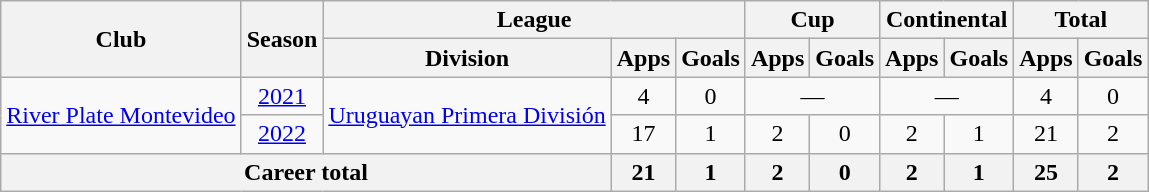<table class="wikitable" Style="text-align: center">
<tr>
<th rowspan="2">Club</th>
<th rowspan="2">Season</th>
<th colspan="3">League</th>
<th colspan="2">Cup</th>
<th colspan="2">Continental</th>
<th colspan="2">Total</th>
</tr>
<tr>
<th>Division</th>
<th>Apps</th>
<th>Goals</th>
<th>Apps</th>
<th>Goals</th>
<th>Apps</th>
<th>Goals</th>
<th>Apps</th>
<th>Goals</th>
</tr>
<tr>
<td rowspan="2"><a href='#'>River Plate Montevideo</a></td>
<td><a href='#'>2021</a></td>
<td rowspan="2"><a href='#'>Uruguayan Primera División</a></td>
<td>4</td>
<td>0</td>
<td colspan="2">—</td>
<td colspan="2">—</td>
<td>4</td>
<td>0</td>
</tr>
<tr>
<td><a href='#'>2022</a></td>
<td>17</td>
<td>1</td>
<td>2</td>
<td>0</td>
<td>2</td>
<td>1</td>
<td>21</td>
<td>2</td>
</tr>
<tr>
<th colspan="3">Career total</th>
<th>21</th>
<th>1</th>
<th>2</th>
<th>0</th>
<th>2</th>
<th>1</th>
<th>25</th>
<th>2</th>
</tr>
</table>
